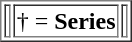<table style="float: right;" border="1">
<tr>
<td></td>
<td rowspan="2">† = <strong>Series</strong></td>
<td></td>
</tr>
</table>
